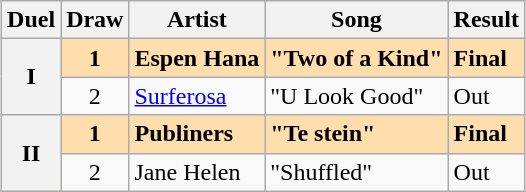<table class="sortable wikitable" style="margin: 1em auto 1em auto; text-align:center;">
<tr>
<th>Duel</th>
<th>Draw</th>
<th>Artist</th>
<th>Song</th>
<th>Result</th>
</tr>
<tr style="font-weight:bold; background:navajowhite;">
<th scope="row" rowspan="2">I</th>
<td>1</td>
<td align="left">Espen Hana</td>
<td align="left">"Two of a Kind"</td>
<td style="text-align:left;">Final</td>
</tr>
<tr>
<td>2</td>
<td align="left"><a href='#'>Surferosa</a></td>
<td align="left">"U Look Good"</td>
<td style="text-align:left;">Out</td>
</tr>
<tr style="font-weight:bold; background:navajowhite;">
<th scope="row" rowspan="2">II</th>
<td>1</td>
<td align="left">Publiners</td>
<td align="left">"Te stein"</td>
<td style="text-align:left;">Final</td>
</tr>
<tr>
<td>2</td>
<td align="left">Jane Helen</td>
<td align="left">"Shuffled"</td>
<td style="text-align:left;">Out</td>
</tr>
</table>
